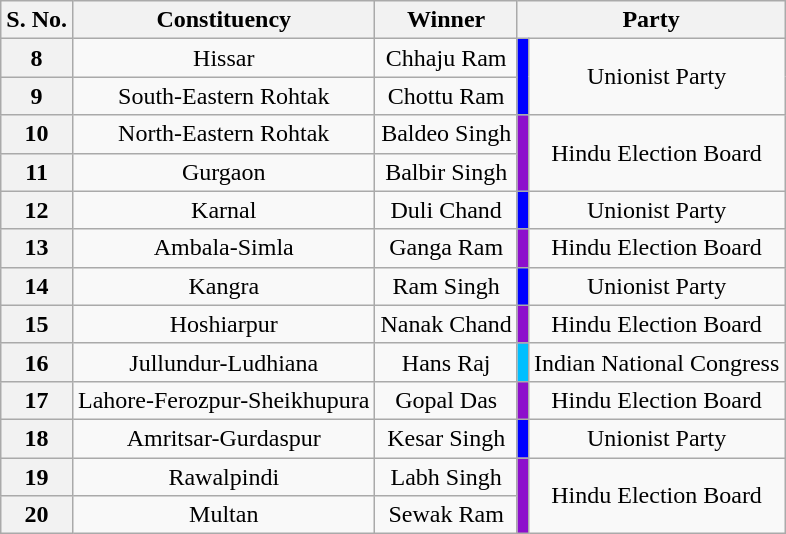<table class="wikitable" style="text-align:center">
<tr>
<th>S. No.</th>
<th>Constituency</th>
<th>Winner</th>
<th colspan=2>Party</th>
</tr>
<tr>
<th>8</th>
<td>Hissar</td>
<td>Chhaju Ram</td>
<td bgcolor=blue rowspan=2></td>
<td rowspan=2>Unionist Party</td>
</tr>
<tr>
<th>9</th>
<td>South-Eastern Rohtak</td>
<td>Chottu Ram</td>
</tr>
<tr>
<th>10</th>
<td>North-Eastern Rohtak</td>
<td>Baldeo Singh</td>
<td bgcolor=#8D0FCC rowspan=2></td>
<td rowspan=2>Hindu Election Board</td>
</tr>
<tr>
<th>11</th>
<td>Gurgaon</td>
<td>Balbir Singh</td>
</tr>
<tr>
<th>12</th>
<td>Karnal</td>
<td>Duli Chand</td>
<td bgcolor=blue></td>
<td>Unionist Party</td>
</tr>
<tr>
<th>13</th>
<td>Ambala-Simla</td>
<td>Ganga Ram</td>
<td bgcolor=#8D0FCC></td>
<td>Hindu Election Board</td>
</tr>
<tr>
<th>14</th>
<td>Kangra</td>
<td>Ram Singh</td>
<td bgcolor=blue></td>
<td>Unionist Party</td>
</tr>
<tr>
<th>15</th>
<td>Hoshiarpur</td>
<td>Nanak Chand</td>
<td bgcolor=#8D0FCC></td>
<td>Hindu Election Board</td>
</tr>
<tr>
<th>16</th>
<td>Jullundur-Ludhiana</td>
<td>Hans Raj</td>
<td bgcolor=#00BFFF></td>
<td>Indian National Congress</td>
</tr>
<tr>
<th>17</th>
<td>Lahore-Ferozpur-Sheikhupura</td>
<td>Gopal Das</td>
<td bgcolor=#8D0FCC></td>
<td>Hindu Election Board</td>
</tr>
<tr>
<th>18</th>
<td>Amritsar-Gurdaspur</td>
<td>Kesar Singh</td>
<td bgcolor=blue></td>
<td>Unionist Party</td>
</tr>
<tr>
<th>19</th>
<td>Rawalpindi</td>
<td>Labh Singh</td>
<td bgcolor=#8D0FCC rowspan=2></td>
<td rowspan=2>Hindu Election Board</td>
</tr>
<tr>
<th>20</th>
<td>Multan</td>
<td>Sewak Ram</td>
</tr>
</table>
